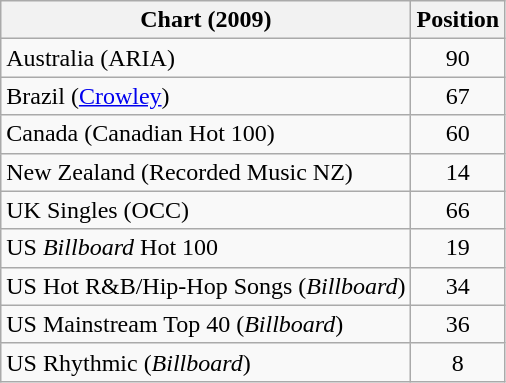<table class="wikitable sortable">
<tr>
<th>Chart (2009)</th>
<th>Position</th>
</tr>
<tr>
<td>Australia (ARIA)</td>
<td align="center">90</td>
</tr>
<tr>
<td>Brazil (<a href='#'>Crowley</a>)</td>
<td align="center">67</td>
</tr>
<tr>
<td>Canada (Canadian Hot 100)</td>
<td align="center">60</td>
</tr>
<tr>
<td>New Zealand (Recorded Music NZ)</td>
<td align="center">14</td>
</tr>
<tr>
<td>UK Singles (OCC)</td>
<td style="text-align:center;">66</td>
</tr>
<tr>
<td>US <em>Billboard</em> Hot 100</td>
<td align="center">19</td>
</tr>
<tr>
<td>US Hot R&B/Hip-Hop Songs (<em>Billboard</em>)</td>
<td align="center">34</td>
</tr>
<tr>
<td>US Mainstream Top 40 (<em>Billboard</em>)</td>
<td align="center">36</td>
</tr>
<tr>
<td>US Rhythmic (<em>Billboard</em>)</td>
<td align="center">8</td>
</tr>
</table>
